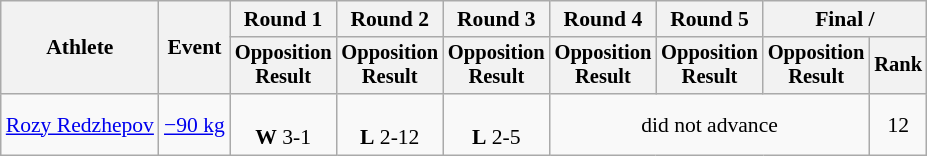<table class="wikitable" style="font-size:90%">
<tr>
<th rowspan="2">Athlete</th>
<th rowspan="2">Event</th>
<th>Round 1</th>
<th>Round 2</th>
<th>Round 3</th>
<th>Round 4</th>
<th>Round 5</th>
<th colspan=2>Final / </th>
</tr>
<tr style="font-size: 95%">
<th>Opposition<br>Result</th>
<th>Opposition<br>Result</th>
<th>Opposition<br>Result</th>
<th>Opposition<br>Result</th>
<th>Opposition<br>Result</th>
<th>Opposition<br>Result</th>
<th>Rank</th>
</tr>
<tr align=center>
<td align=left><a href='#'>Rozy Redzhepov</a></td>
<td align=left><a href='#'>−90 kg</a></td>
<td><br> <strong>W</strong> 3-1</td>
<td><br> <strong>L</strong> 2-12</td>
<td><br> <strong>L</strong> 2-5</td>
<td colspan=3>did not advance</td>
<td>12</td>
</tr>
</table>
